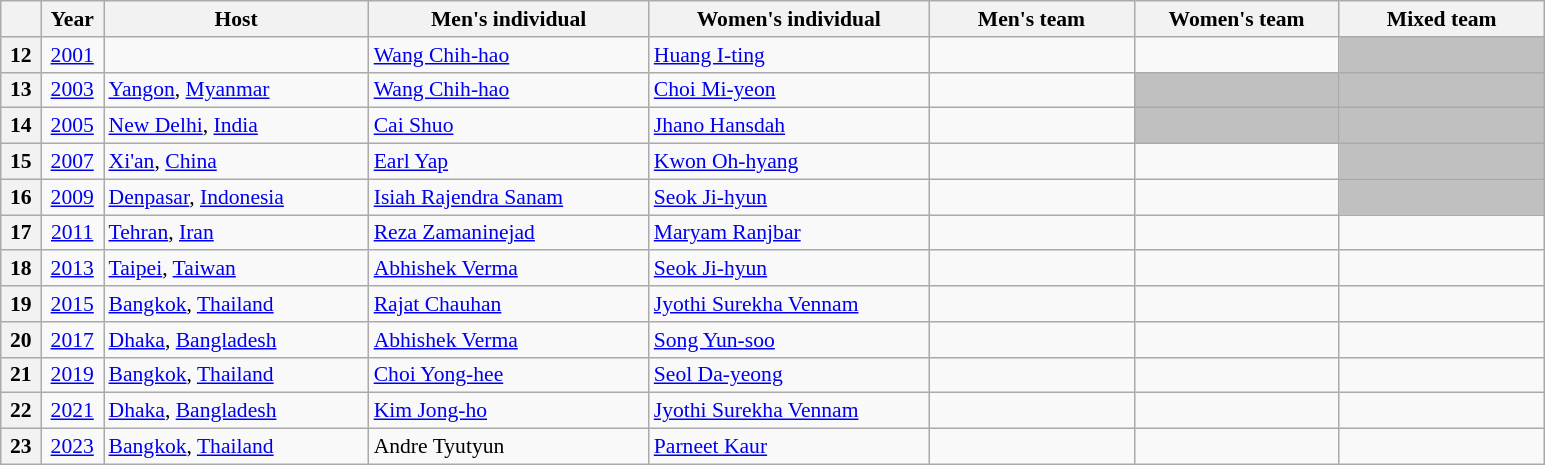<table class="wikitable" style="font-size:90%">
<tr>
<th width=20></th>
<th width=35>Year</th>
<th width=170>Host</th>
<th width=180>Men's individual</th>
<th width=180>Women's individual</th>
<th width=130>Men's team</th>
<th width=130>Women's team</th>
<th width=130>Mixed team</th>
</tr>
<tr>
<th>12</th>
<td align=center><a href='#'>2001</a></td>
<td></td>
<td> <a href='#'>Wang Chih-hao</a></td>
<td> <a href='#'>Huang I-ting</a></td>
<td></td>
<td></td>
<td bgcolor=silver></td>
</tr>
<tr>
<th>13</th>
<td align=center><a href='#'>2003</a></td>
<td> <a href='#'>Yangon</a>, <a href='#'>Myanmar</a></td>
<td> <a href='#'>Wang Chih-hao</a></td>
<td> <a href='#'>Choi Mi-yeon</a></td>
<td></td>
<td bgcolor=silver></td>
<td bgcolor=silver></td>
</tr>
<tr>
<th>14</th>
<td align=center><a href='#'>2005</a></td>
<td> <a href='#'>New Delhi</a>, <a href='#'>India</a></td>
<td> <a href='#'>Cai Shuo</a></td>
<td> <a href='#'>Jhano Hansdah</a></td>
<td></td>
<td bgcolor=silver></td>
<td bgcolor=silver></td>
</tr>
<tr>
<th>15</th>
<td align=center><a href='#'>2007</a></td>
<td> <a href='#'>Xi'an</a>, <a href='#'>China</a></td>
<td> <a href='#'>Earl Yap</a></td>
<td> <a href='#'>Kwon Oh-hyang</a></td>
<td></td>
<td></td>
<td bgcolor=silver></td>
</tr>
<tr>
<th>16</th>
<td align=center><a href='#'>2009</a></td>
<td> <a href='#'>Denpasar</a>, <a href='#'>Indonesia</a></td>
<td> <a href='#'>Isiah Rajendra Sanam</a></td>
<td> <a href='#'>Seok Ji-hyun</a></td>
<td></td>
<td></td>
<td bgcolor=silver></td>
</tr>
<tr>
<th>17</th>
<td align=center><a href='#'>2011</a></td>
<td> <a href='#'>Tehran</a>, <a href='#'>Iran</a></td>
<td> <a href='#'>Reza Zamaninejad</a></td>
<td> <a href='#'>Maryam Ranjbar</a></td>
<td></td>
<td></td>
<td></td>
</tr>
<tr>
<th>18</th>
<td align=center><a href='#'>2013</a></td>
<td> <a href='#'>Taipei</a>, <a href='#'>Taiwan</a></td>
<td> <a href='#'>Abhishek Verma</a></td>
<td> <a href='#'>Seok Ji-hyun</a></td>
<td></td>
<td></td>
<td></td>
</tr>
<tr>
<th>19</th>
<td align=center><a href='#'>2015</a></td>
<td> <a href='#'>Bangkok</a>, <a href='#'>Thailand</a></td>
<td> <a href='#'>Rajat Chauhan</a></td>
<td> <a href='#'>Jyothi Surekha Vennam</a></td>
<td></td>
<td></td>
<td></td>
</tr>
<tr>
<th>20</th>
<td align=center><a href='#'>2017</a></td>
<td> <a href='#'>Dhaka</a>, <a href='#'>Bangladesh</a></td>
<td> <a href='#'>Abhishek Verma</a></td>
<td> <a href='#'>Song Yun-soo</a></td>
<td></td>
<td></td>
<td></td>
</tr>
<tr>
<th>21</th>
<td align=center><a href='#'>2019</a></td>
<td> <a href='#'>Bangkok</a>, <a href='#'>Thailand</a></td>
<td> <a href='#'>Choi Yong-hee</a></td>
<td> <a href='#'>Seol Da-yeong</a></td>
<td></td>
<td></td>
<td></td>
</tr>
<tr>
<th>22</th>
<td align=center><a href='#'>2021</a></td>
<td> <a href='#'>Dhaka</a>, <a href='#'>Bangladesh</a></td>
<td> <a href='#'>Kim Jong-ho</a></td>
<td> <a href='#'>Jyothi Surekha Vennam</a></td>
<td></td>
<td></td>
<td></td>
</tr>
<tr>
<th>23</th>
<td align=center><a href='#'>2023</a></td>
<td> <a href='#'>Bangkok</a>, <a href='#'>Thailand</a></td>
<td> Andre Tyutyun</td>
<td> <a href='#'>Parneet Kaur</a></td>
<td></td>
<td></td>
<td></td>
</tr>
</table>
